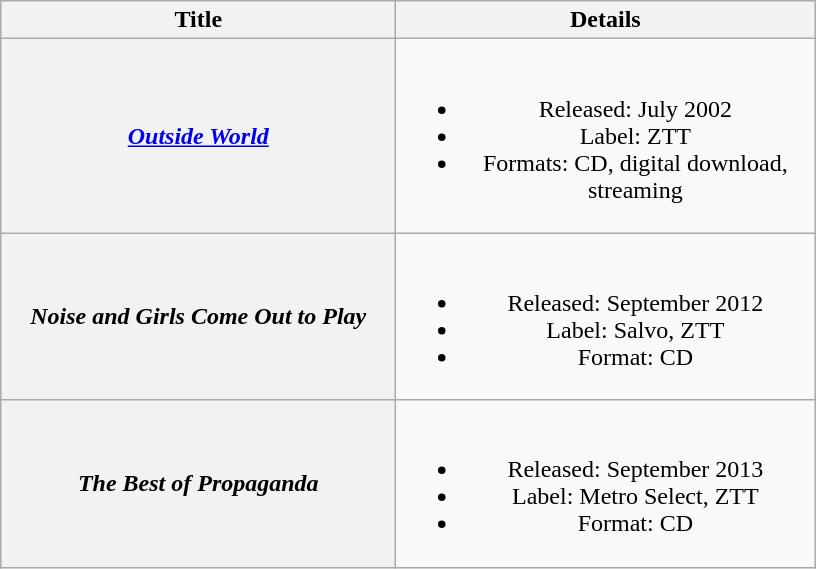<table class="wikitable plainrowheaders" style="text-align:center">
<tr>
<th scope="col" style="width:16em;">Title</th>
<th scope="col" style="width:17em;">Details</th>
</tr>
<tr>
<th scope="row"><em><a href='#'>Outside World</a></em></th>
<td><br><ul><li>Released: July 2002</li><li>Label: ZTT</li><li>Formats: CD, digital download, streaming</li></ul></td>
</tr>
<tr>
<th scope="row"><em>Noise and Girls Come Out to Play</em></th>
<td><br><ul><li>Released: September 2012</li><li>Label: Salvo, ZTT</li><li>Format: CD</li></ul></td>
</tr>
<tr>
<th scope="row"><em>The Best of Propaganda</em></th>
<td><br><ul><li>Released: September 2013</li><li>Label: Metro Select, ZTT</li><li>Format: CD</li></ul></td>
</tr>
</table>
